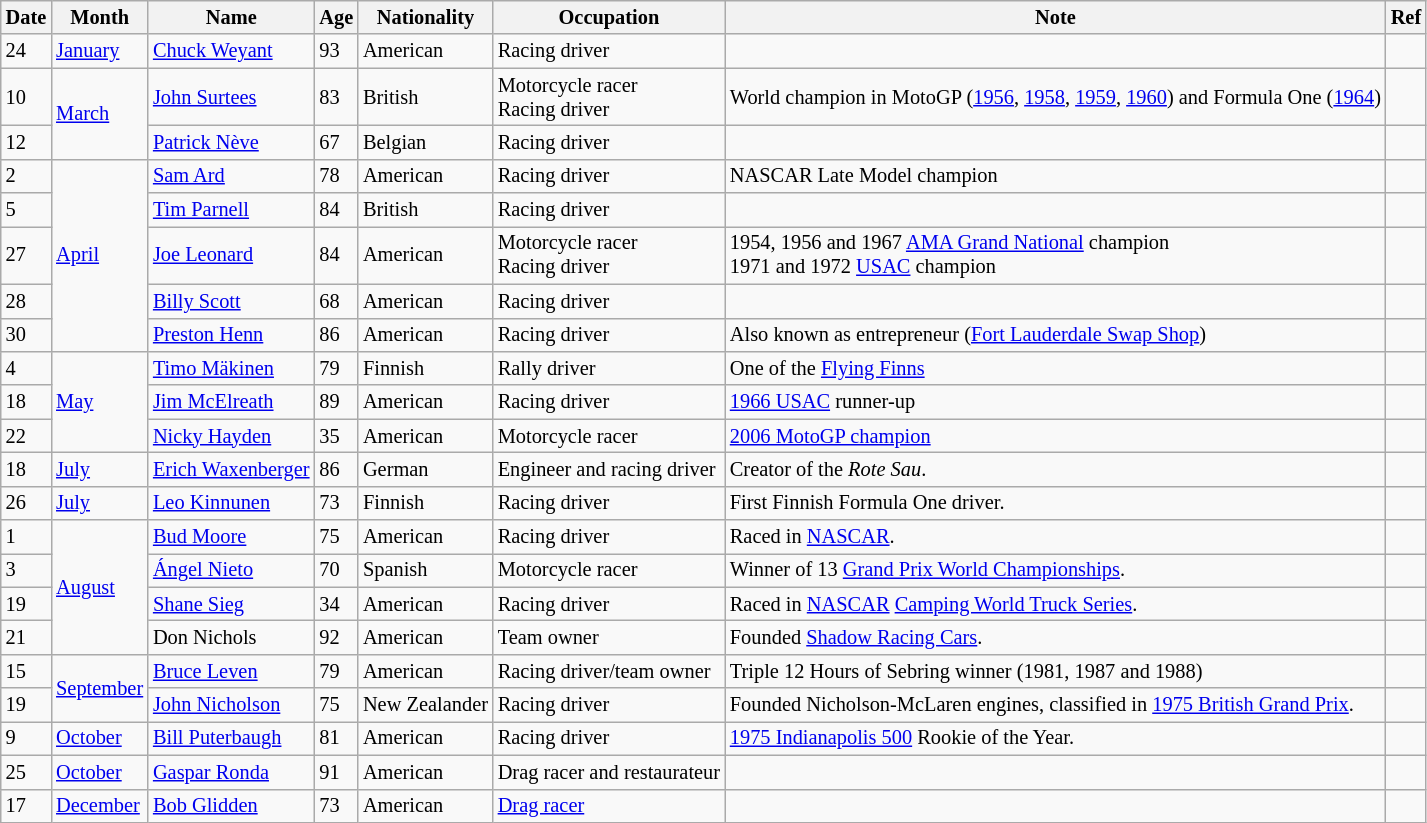<table class="wikitable" style="font-size:85%;">
<tr>
<th>Date</th>
<th>Month</th>
<th>Name</th>
<th>Age</th>
<th>Nationality</th>
<th>Occupation</th>
<th>Note</th>
<th>Ref</th>
</tr>
<tr>
<td>24</td>
<td><a href='#'>January</a></td>
<td><a href='#'>Chuck Weyant</a></td>
<td>93</td>
<td>American</td>
<td>Racing driver</td>
<td></td>
<td></td>
</tr>
<tr>
<td>10</td>
<td rowspan=2><a href='#'>March</a></td>
<td><a href='#'>John Surtees</a></td>
<td>83</td>
<td>British</td>
<td>Motorcycle racer <br> Racing driver</td>
<td>World champion in MotoGP (<a href='#'>1956</a>, <a href='#'>1958</a>, <a href='#'>1959</a>, <a href='#'>1960</a>) and Formula One (<a href='#'>1964</a>)</td>
<td></td>
</tr>
<tr>
<td>12</td>
<td><a href='#'>Patrick Nève</a></td>
<td>67</td>
<td>Belgian</td>
<td>Racing driver</td>
<td></td>
<td></td>
</tr>
<tr>
<td>2</td>
<td rowspan=5><a href='#'>April</a></td>
<td><a href='#'>Sam Ard</a></td>
<td>78</td>
<td>American</td>
<td>Racing driver</td>
<td>NASCAR Late Model champion</td>
<td></td>
</tr>
<tr>
<td>5</td>
<td><a href='#'>Tim Parnell</a></td>
<td>84</td>
<td>British</td>
<td>Racing driver</td>
<td></td>
<td></td>
</tr>
<tr>
<td>27</td>
<td><a href='#'>Joe Leonard</a></td>
<td>84</td>
<td>American</td>
<td>Motorcycle racer <br> Racing driver</td>
<td>1954, 1956 and 1967 <a href='#'>AMA Grand National</a> champion <br> 1971 and 1972 <a href='#'>USAC</a> champion</td>
<td></td>
</tr>
<tr>
<td>28</td>
<td><a href='#'>Billy Scott</a></td>
<td>68</td>
<td>American</td>
<td>Racing driver</td>
<td></td>
<td></td>
</tr>
<tr>
<td>30</td>
<td><a href='#'>Preston Henn</a></td>
<td>86</td>
<td>American</td>
<td>Racing driver</td>
<td>Also known as entrepreneur (<a href='#'>Fort Lauderdale Swap Shop</a>)</td>
<td></td>
</tr>
<tr>
<td>4</td>
<td rowspan=3><a href='#'>May</a></td>
<td><a href='#'>Timo Mäkinen</a></td>
<td>79</td>
<td>Finnish</td>
<td>Rally driver</td>
<td>One of the <a href='#'>Flying Finns</a></td>
<td></td>
</tr>
<tr>
<td>18</td>
<td><a href='#'>Jim McElreath</a></td>
<td>89</td>
<td>American</td>
<td>Racing driver</td>
<td><a href='#'>1966 USAC</a> runner-up</td>
<td></td>
</tr>
<tr>
<td>22</td>
<td><a href='#'>Nicky Hayden</a></td>
<td>35</td>
<td>American</td>
<td>Motorcycle racer</td>
<td><a href='#'>2006 MotoGP champion</a></td>
<td></td>
</tr>
<tr>
<td>18</td>
<td><a href='#'>July</a></td>
<td><a href='#'>Erich Waxenberger</a></td>
<td>86</td>
<td>German</td>
<td>Engineer and racing driver</td>
<td>Creator of the <em>Rote Sau</em>.</td>
<td></td>
</tr>
<tr>
<td>26</td>
<td><a href='#'>July</a></td>
<td><a href='#'>Leo Kinnunen</a></td>
<td>73</td>
<td>Finnish</td>
<td>Racing driver</td>
<td>First Finnish Formula One driver.</td>
<td></td>
</tr>
<tr>
<td>1</td>
<td rowspan=4><a href='#'>August</a></td>
<td><a href='#'>Bud Moore</a></td>
<td>75</td>
<td>American</td>
<td>Racing driver</td>
<td>Raced in <a href='#'>NASCAR</a>.</td>
<td></td>
</tr>
<tr>
<td>3</td>
<td><a href='#'>Ángel Nieto</a></td>
<td>70</td>
<td>Spanish</td>
<td>Motorcycle racer</td>
<td>Winner of 13 <a href='#'>Grand Prix World Championships</a>.</td>
<td></td>
</tr>
<tr>
<td>19</td>
<td><a href='#'>Shane Sieg</a></td>
<td>34</td>
<td>American</td>
<td>Racing driver</td>
<td>Raced in <a href='#'>NASCAR</a> <a href='#'>Camping World Truck Series</a>.</td>
<td></td>
</tr>
<tr>
<td>21</td>
<td>Don Nichols</td>
<td>92</td>
<td>American</td>
<td>Team owner</td>
<td>Founded <a href='#'>Shadow Racing Cars</a>.</td>
<td></td>
</tr>
<tr>
<td>15</td>
<td rowspan="2"><a href='#'>September</a></td>
<td><a href='#'>Bruce Leven</a></td>
<td>79</td>
<td>American</td>
<td>Racing driver/team owner</td>
<td>Triple 12 Hours of Sebring winner (1981, 1987 and 1988)</td>
<td></td>
</tr>
<tr>
<td>19</td>
<td><a href='#'>John Nicholson</a></td>
<td>75</td>
<td>New Zealander</td>
<td>Racing driver</td>
<td>Founded Nicholson-McLaren engines, classified in <a href='#'>1975 British Grand Prix</a>.</td>
<td></td>
</tr>
<tr>
<td>9</td>
<td><a href='#'>October</a></td>
<td><a href='#'>Bill Puterbaugh</a></td>
<td>81</td>
<td>American</td>
<td>Racing driver</td>
<td><a href='#'>1975 Indianapolis 500</a> Rookie of the Year.</td>
<td></td>
</tr>
<tr>
<td>25</td>
<td><a href='#'>October</a></td>
<td><a href='#'>Gaspar Ronda</a></td>
<td>91</td>
<td>American</td>
<td>Drag racer and restaurateur</td>
<td></td>
<td></td>
</tr>
<tr>
<td>17</td>
<td><a href='#'>December</a></td>
<td><a href='#'>Bob Glidden</a></td>
<td>73</td>
<td>American</td>
<td><a href='#'>Drag racer</a></td>
<td></td>
<td></td>
</tr>
</table>
